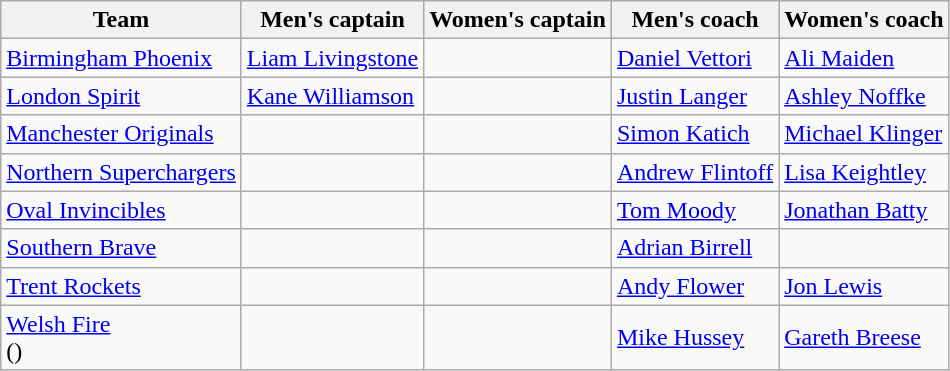<table class="wikitable">
<tr>
<th>Team</th>
<th>Men's captain</th>
<th>Women's captain</th>
<th>Men's coach</th>
<th>Women's coach</th>
</tr>
<tr>
<td><a href='#'>Birmingham Phoenix</a></td>
<td><a href='#'>Liam Livingstone</a></td>
<td></td>
<td><a href='#'>Daniel Vettori</a></td>
<td><a href='#'>Ali Maiden</a></td>
</tr>
<tr>
<td><a href='#'>London Spirit</a></td>
<td><a href='#'>Kane Williamson</a></td>
<td></td>
<td><a href='#'>Justin Langer</a></td>
<td><a href='#'>Ashley Noffke</a></td>
</tr>
<tr>
<td><a href='#'>Manchester Originals</a></td>
<td></td>
<td></td>
<td><a href='#'>Simon Katich</a></td>
<td><a href='#'>Michael Klinger</a></td>
</tr>
<tr>
<td><a href='#'>Northern Superchargers</a></td>
<td></td>
<td></td>
<td><a href='#'>Andrew Flintoff</a></td>
<td><a href='#'>Lisa Keightley</a></td>
</tr>
<tr>
<td><a href='#'>Oval Invincibles</a></td>
<td></td>
<td></td>
<td><a href='#'>Tom Moody</a></td>
<td><a href='#'>Jonathan Batty</a></td>
</tr>
<tr>
<td><a href='#'>Southern Brave</a></td>
<td></td>
<td></td>
<td><a href='#'>Adrian Birrell</a></td>
<td></td>
</tr>
<tr>
<td><a href='#'>Trent Rockets</a></td>
<td></td>
<td></td>
<td><a href='#'>Andy Flower</a></td>
<td><a href='#'>Jon Lewis</a></td>
</tr>
<tr>
<td><a href='#'>Welsh Fire</a><br>()</td>
<td></td>
<td></td>
<td><a href='#'>Mike Hussey</a></td>
<td><a href='#'>Gareth Breese</a></td>
</tr>
</table>
